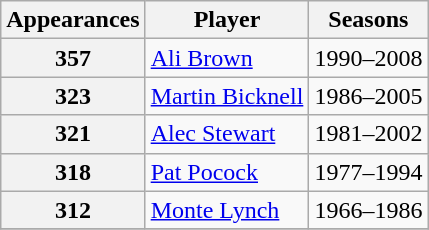<table class="wikitable">
<tr>
<th>Appearances</th>
<th>Player</th>
<th>Seasons</th>
</tr>
<tr>
<th>357</th>
<td> <a href='#'>Ali Brown</a></td>
<td>1990–2008</td>
</tr>
<tr>
<th>323</th>
<td> <a href='#'>Martin Bicknell</a></td>
<td>1986–2005</td>
</tr>
<tr>
<th>321</th>
<td> <a href='#'>Alec Stewart</a></td>
<td>1981–2002</td>
</tr>
<tr>
<th>318</th>
<td> <a href='#'>Pat Pocock</a></td>
<td>1977–1994</td>
</tr>
<tr>
<th>312</th>
<td> <a href='#'>Monte Lynch</a></td>
<td>1966–1986</td>
</tr>
<tr>
</tr>
</table>
